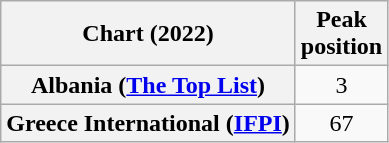<table class="wikitable sortable plainrowheaders" style="text-align:center">
<tr>
<th scope="col">Chart (2022)</th>
<th scope="col">Peak<br>position</th>
</tr>
<tr>
<th scope="row">Albania (<a href='#'>The Top List</a>)</th>
<td>3</td>
</tr>
<tr>
<th scope="row">Greece International (<a href='#'>IFPI</a>)</th>
<td>67</td>
</tr>
</table>
